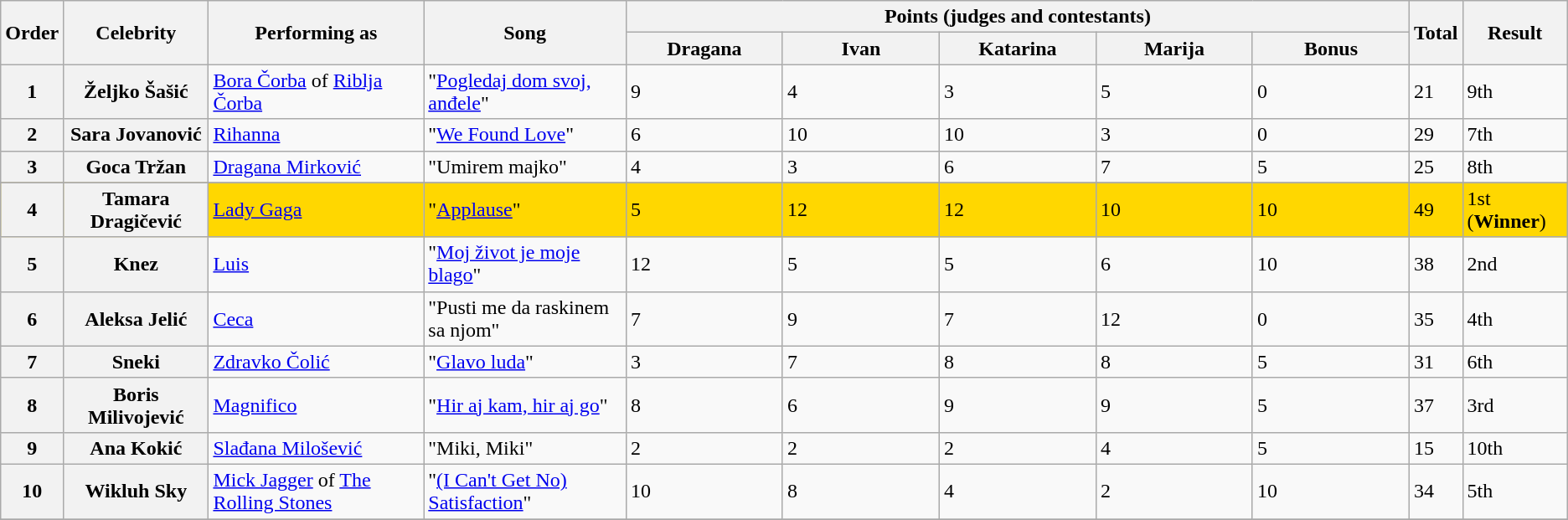<table class=wikitable>
<tr>
<th rowspan="2">Order</th>
<th rowspan="2">Celebrity</th>
<th rowspan="2">Performing as</th>
<th rowspan="2">Song</th>
<th colspan="5" style="width:50%;">Points (judges and contestants)</th>
<th rowspan="2">Total</th>
<th rowspan="2">Result</th>
</tr>
<tr>
<th style="width:10%;">Dragana</th>
<th style="width:10%;">Ivan</th>
<th style="width:10%;">Katarina</th>
<th style="width:10%;">Marija</th>
<th style="width:10%;">Bonus</th>
</tr>
<tr>
<th scope="row">1</th>
<th scope="row">Željko Šašić</th>
<td><a href='#'>Bora Čorba</a> of <a href='#'>Riblja Čorba</a></td>
<td>"<a href='#'>Pogledaj dom svoj, anđele</a>"</td>
<td>9</td>
<td>4</td>
<td>3</td>
<td>5</td>
<td>0</td>
<td>21</td>
<td>9th</td>
</tr>
<tr>
<th scope="row">2</th>
<th scope="row">Sara Jovanović</th>
<td><a href='#'>Rihanna</a></td>
<td>"<a href='#'>We Found Love</a>"</td>
<td>6</td>
<td>10</td>
<td>10</td>
<td>3</td>
<td>0</td>
<td>29</td>
<td>7th</td>
</tr>
<tr>
<th scope="row">3</th>
<th scope="row">Goca Tržan</th>
<td><a href='#'>Dragana Mirković</a></td>
<td>"Umirem majko"</td>
<td>4</td>
<td>3</td>
<td>6</td>
<td>7</td>
<td>5</td>
<td>25</td>
<td>8th</td>
</tr>
<tr>
</tr>
<tr style="background:gold;">
<th scope="row">4</th>
<th scope="row">Tamara Dragičević</th>
<td><a href='#'>Lady Gaga</a></td>
<td>"<a href='#'>Applause</a>"</td>
<td>5</td>
<td>12</td>
<td>12</td>
<td>10</td>
<td>10</td>
<td>49</td>
<td>1st (<strong>Winner</strong>)</td>
</tr>
<tr -bgcolor="silver">
<th scope="row">5</th>
<th scope="row">Knez</th>
<td><a href='#'>Luis</a></td>
<td>"<a href='#'>Moj život je moje blago</a>"</td>
<td>12</td>
<td>5</td>
<td>5</td>
<td>6</td>
<td>10</td>
<td>38</td>
<td>2nd</td>
</tr>
<tr>
<th scope="row">6</th>
<th scope="row">Aleksa Jelić</th>
<td><a href='#'>Ceca</a></td>
<td>"Pusti me da raskinem sa njom"</td>
<td>7</td>
<td>9</td>
<td>7</td>
<td>12</td>
<td>0</td>
<td>35</td>
<td>4th</td>
</tr>
<tr>
<th scope="row">7</th>
<th scope="row">Sneki</th>
<td><a href='#'>Zdravko Čolić</a></td>
<td>"<a href='#'>Glavo luda</a>"</td>
<td>3</td>
<td>7</td>
<td>8</td>
<td>8</td>
<td>5</td>
<td>31</td>
<td>6th</td>
</tr>
<tr -bgcolor="tan">
<th scope="row">8</th>
<th scope="row">Boris Milivojević</th>
<td><a href='#'>Magnifico</a></td>
<td>"<a href='#'>Hir aj kam, hir aj go</a>"</td>
<td>8</td>
<td>6</td>
<td>9</td>
<td>9</td>
<td>5</td>
<td>37</td>
<td>3rd</td>
</tr>
<tr>
<th scope="row">9</th>
<th scope="row">Ana Kokić</th>
<td><a href='#'>Slađana Milošević</a></td>
<td>"Miki, Miki"</td>
<td>2</td>
<td>2</td>
<td>2</td>
<td>4</td>
<td>5</td>
<td>15</td>
<td>10th</td>
</tr>
<tr>
<th scope="row">10</th>
<th scope="row">Wikluh Sky</th>
<td><a href='#'>Mick Jagger</a> of <a href='#'>The Rolling Stones</a></td>
<td>"<a href='#'>(I Can't Get No) Satisfaction</a>"</td>
<td>10</td>
<td>8</td>
<td>4</td>
<td>2</td>
<td>10</td>
<td>34</td>
<td>5th</td>
</tr>
<tr>
</tr>
</table>
